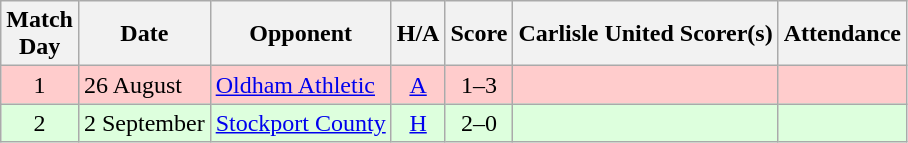<table class="wikitable" style="text-align:center">
<tr>
<th>Match<br> Day</th>
<th>Date</th>
<th>Opponent</th>
<th>H/A</th>
<th>Score</th>
<th>Carlisle United Scorer(s)</th>
<th>Attendance</th>
</tr>
<tr bgcolor=#FFCCCC>
<td>1</td>
<td align=left>26 August</td>
<td align=left><a href='#'>Oldham Athletic</a></td>
<td><a href='#'>A</a></td>
<td>1–3</td>
<td align=left></td>
<td></td>
</tr>
<tr bgcolor=#ddffdd>
<td>2</td>
<td align=left>2 September</td>
<td align=left><a href='#'>Stockport County</a></td>
<td><a href='#'>H</a></td>
<td>2–0</td>
<td align=left></td>
<td></td>
</tr>
</table>
